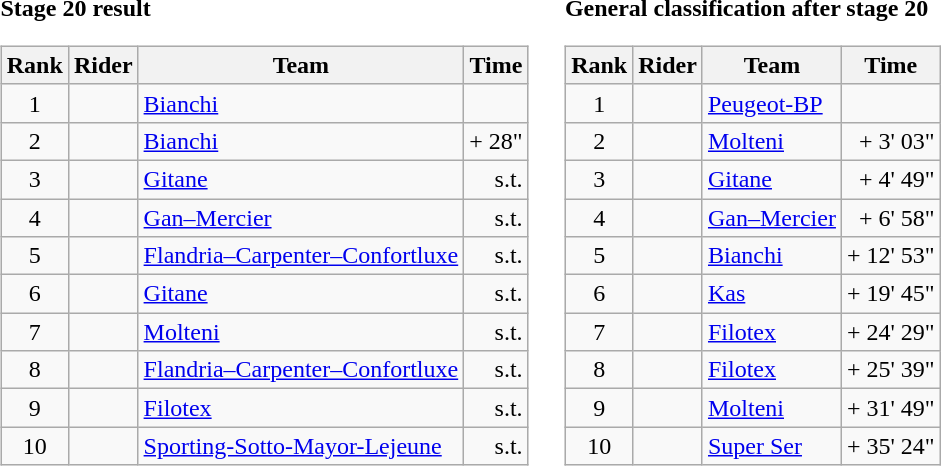<table>
<tr>
<td><strong>Stage 20 result</strong><br><table class="wikitable">
<tr>
<th scope="col">Rank</th>
<th scope="col">Rider</th>
<th scope="col">Team</th>
<th scope="col">Time</th>
</tr>
<tr>
<td style="text-align:center;">1</td>
<td></td>
<td><a href='#'>Bianchi</a></td>
<td style="text-align:right;"></td>
</tr>
<tr>
<td style="text-align:center;">2</td>
<td></td>
<td><a href='#'>Bianchi</a></td>
<td style="text-align:right;">+ 28"</td>
</tr>
<tr>
<td style="text-align:center;">3</td>
<td></td>
<td><a href='#'>Gitane</a></td>
<td style="text-align:right;">s.t.</td>
</tr>
<tr>
<td style="text-align:center;">4</td>
<td></td>
<td><a href='#'>Gan–Mercier</a></td>
<td style="text-align:right;">s.t.</td>
</tr>
<tr>
<td style="text-align:center;">5</td>
<td></td>
<td><a href='#'>Flandria–Carpenter–Confortluxe</a></td>
<td style="text-align:right;">s.t.</td>
</tr>
<tr>
<td style="text-align:center;">6</td>
<td></td>
<td><a href='#'>Gitane</a></td>
<td style="text-align:right;">s.t.</td>
</tr>
<tr>
<td style="text-align:center;">7</td>
<td></td>
<td><a href='#'>Molteni</a></td>
<td style="text-align:right;">s.t.</td>
</tr>
<tr>
<td style="text-align:center;">8</td>
<td></td>
<td><a href='#'>Flandria–Carpenter–Confortluxe</a></td>
<td style="text-align:right;">s.t.</td>
</tr>
<tr>
<td style="text-align:center;">9</td>
<td></td>
<td><a href='#'>Filotex</a></td>
<td style="text-align:right;">s.t.</td>
</tr>
<tr>
<td style="text-align:center;">10</td>
<td></td>
<td><a href='#'>Sporting-Sotto-Mayor-Lejeune</a></td>
<td style="text-align:right;">s.t.</td>
</tr>
</table>
</td>
<td></td>
<td><strong>General classification after stage 20</strong><br><table class="wikitable">
<tr>
<th scope="col">Rank</th>
<th scope="col">Rider</th>
<th scope="col">Team</th>
<th scope="col">Time</th>
</tr>
<tr>
<td style="text-align:center;">1</td>
<td> </td>
<td><a href='#'>Peugeot-BP</a></td>
<td style="text-align:right;"></td>
</tr>
<tr>
<td style="text-align:center;">2</td>
<td></td>
<td><a href='#'>Molteni</a></td>
<td style="text-align:right;">+ 3' 03"</td>
</tr>
<tr>
<td style="text-align:center;">3</td>
<td></td>
<td><a href='#'>Gitane</a></td>
<td style="text-align:right;">+ 4' 49"</td>
</tr>
<tr>
<td style="text-align:center;">4</td>
<td></td>
<td><a href='#'>Gan–Mercier</a></td>
<td style="text-align:right;">+ 6' 58"</td>
</tr>
<tr>
<td style="text-align:center;">5</td>
<td></td>
<td><a href='#'>Bianchi</a></td>
<td style="text-align:right;">+ 12' 53"</td>
</tr>
<tr>
<td style="text-align:center;">6</td>
<td></td>
<td><a href='#'>Kas</a></td>
<td style="text-align:right;">+ 19' 45"</td>
</tr>
<tr>
<td style="text-align:center;">7</td>
<td></td>
<td><a href='#'>Filotex</a></td>
<td style="text-align:right;">+ 24' 29"</td>
</tr>
<tr>
<td style="text-align:center;">8</td>
<td></td>
<td><a href='#'>Filotex</a></td>
<td style="text-align:right;">+ 25' 39"</td>
</tr>
<tr>
<td style="text-align:center;">9</td>
<td></td>
<td><a href='#'>Molteni</a></td>
<td style="text-align:right;">+ 31' 49"</td>
</tr>
<tr>
<td style="text-align:center;">10</td>
<td></td>
<td><a href='#'>Super Ser</a></td>
<td style="text-align:right;">+ 35' 24"</td>
</tr>
</table>
</td>
</tr>
</table>
